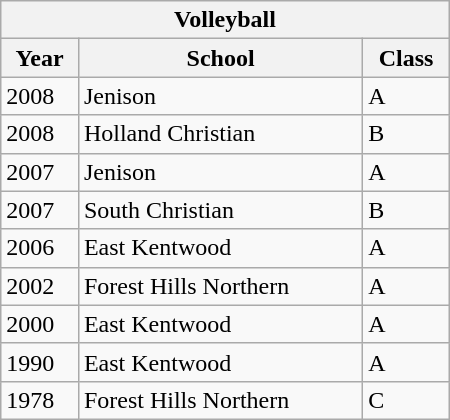<table class="wikitable collapsible collapsed" width="300">
<tr>
<th colspan=3>Volleyball</th>
</tr>
<tr>
<th scope="col">Year</th>
<th scope="col">School</th>
<th scope="col">Class</th>
</tr>
<tr>
<td>2008</td>
<td>Jenison</td>
<td>A</td>
</tr>
<tr>
<td>2008</td>
<td>Holland Christian</td>
<td>B</td>
</tr>
<tr>
<td>2007</td>
<td>Jenison</td>
<td>A</td>
</tr>
<tr>
<td>2007</td>
<td>South Christian</td>
<td>B</td>
</tr>
<tr>
<td>2006</td>
<td>East Kentwood</td>
<td>A</td>
</tr>
<tr>
<td>2002</td>
<td>Forest Hills Northern</td>
<td>A</td>
</tr>
<tr>
<td>2000</td>
<td>East Kentwood</td>
<td>A</td>
</tr>
<tr>
<td>1990</td>
<td>East Kentwood</td>
<td>A</td>
</tr>
<tr>
<td>1978</td>
<td>Forest Hills Northern</td>
<td>C</td>
</tr>
</table>
